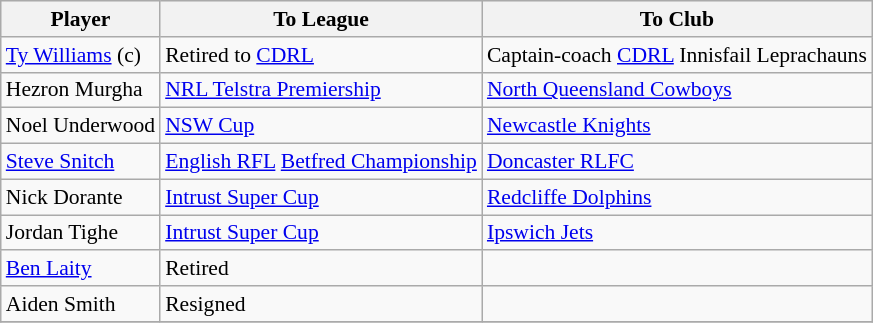<table class="wikitable" style="font-size:90%">
<tr bgcolor="#efefef">
<th width=" ">Player</th>
<th width=" ">To League</th>
<th width=" ">To Club</th>
</tr>
<tr>
<td> <a href='#'>Ty Williams</a> (c)</td>
<td>Retired to <a href='#'>CDRL</a></td>
<td> Captain-coach <a href='#'>CDRL</a> Innisfail Leprachauns</td>
</tr>
<tr>
<td> Hezron Murgha</td>
<td><a href='#'>NRL Telstra Premiership</a></td>
<td> <a href='#'>North Queensland Cowboys</a></td>
</tr>
<tr>
<td> Noel Underwood</td>
<td><a href='#'>NSW Cup</a></td>
<td> <a href='#'>Newcastle Knights</a></td>
</tr>
<tr>
<td> <a href='#'>Steve Snitch</a></td>
<td><a href='#'>English RFL</a> <a href='#'>Betfred Championship</a></td>
<td> <a href='#'>Doncaster RLFC</a></td>
</tr>
<tr>
<td> Nick Dorante</td>
<td><a href='#'>Intrust Super Cup</a></td>
<td>  <a href='#'>Redcliffe Dolphins</a></td>
</tr>
<tr>
<td> Jordan Tighe</td>
<td><a href='#'>Intrust Super Cup</a></td>
<td> <a href='#'>Ipswich Jets</a></td>
</tr>
<tr>
<td> <a href='#'>Ben Laity</a></td>
<td>Retired</td>
<td></td>
</tr>
<tr>
<td> Aiden Smith</td>
<td>Resigned</td>
<td></td>
</tr>
<tr>
</tr>
</table>
